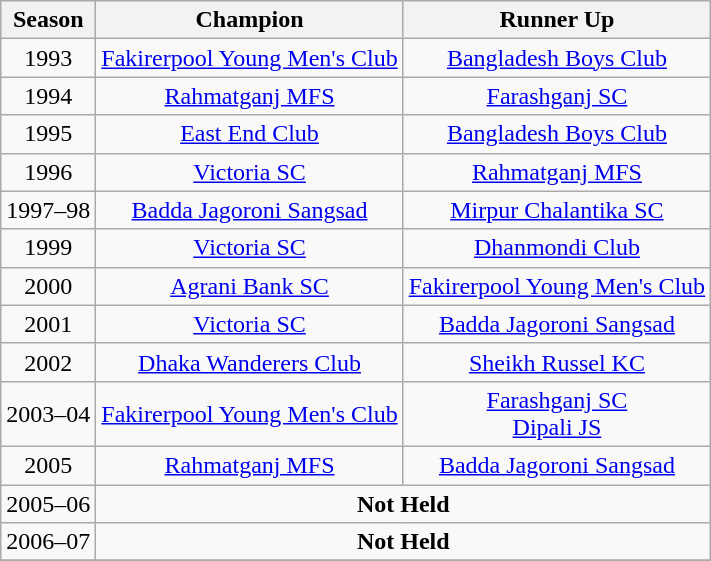<table class="wikitable"style="text-align:center">
<tr>
<th>Season</th>
<th>Champion</th>
<th>Runner Up</th>
</tr>
<tr>
<td>1993</td>
<td><a href='#'>Fakirerpool Young Men's Club</a></td>
<td><a href='#'>Bangladesh Boys Club</a></td>
</tr>
<tr>
<td>1994</td>
<td><a href='#'>Rahmatganj MFS</a></td>
<td><a href='#'>Farashganj SC</a></td>
</tr>
<tr>
<td>1995</td>
<td><a href='#'>East End Club</a></td>
<td><a href='#'>Bangladesh Boys Club</a></td>
</tr>
<tr>
<td>1996</td>
<td><a href='#'>Victoria SC</a></td>
<td><a href='#'>Rahmatganj MFS</a></td>
</tr>
<tr>
<td>1997–98</td>
<td><a href='#'>Badda Jagoroni Sangsad</a></td>
<td><a href='#'>Mirpur Chalantika SC</a></td>
</tr>
<tr>
<td>1999</td>
<td><a href='#'>Victoria SC</a></td>
<td><a href='#'>Dhanmondi Club</a></td>
</tr>
<tr>
<td>2000</td>
<td><a href='#'>Agrani Bank SC</a></td>
<td><a href='#'>Fakirerpool Young Men's Club</a></td>
</tr>
<tr>
<td>2001</td>
<td><a href='#'>Victoria SC</a></td>
<td><a href='#'>Badda Jagoroni Sangsad</a></td>
</tr>
<tr>
<td>2002</td>
<td><a href='#'>Dhaka Wanderers Club</a></td>
<td><a href='#'>Sheikh Russel KC</a></td>
</tr>
<tr>
<td>2003–04</td>
<td><a href='#'>Fakirerpool Young Men's Club</a></td>
<td><a href='#'>Farashganj SC</a> <br> <a href='#'>Dipali JS</a></td>
</tr>
<tr>
<td>2005</td>
<td><a href='#'>Rahmatganj MFS</a></td>
<td><a href='#'>Badda Jagoroni Sangsad</a></td>
</tr>
<tr>
<td>2005–06</td>
<td colspan=2><strong>Not Held</strong></td>
</tr>
<tr>
<td>2006–07</td>
<td colspan=2><strong>Not Held</strong></td>
</tr>
<tr>
</tr>
</table>
